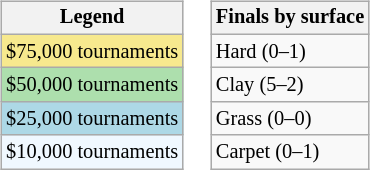<table>
<tr valign=top>
<td><br><table class=wikitable style="font-size:85%">
<tr>
<th>Legend</th>
</tr>
<tr style="background:#f7e98e;">
<td>$75,000 tournaments</td>
</tr>
<tr style="background:#addfad;">
<td>$50,000 tournaments</td>
</tr>
<tr style="background:lightblue;">
<td>$25,000 tournaments</td>
</tr>
<tr style="background:#f0f8ff;">
<td>$10,000 tournaments</td>
</tr>
</table>
</td>
<td><br><table class=wikitable style="font-size:85%">
<tr>
<th>Finals by surface</th>
</tr>
<tr>
<td>Hard (0–1)</td>
</tr>
<tr>
<td>Clay (5–2)</td>
</tr>
<tr>
<td>Grass (0–0)</td>
</tr>
<tr>
<td>Carpet (0–1)</td>
</tr>
</table>
</td>
</tr>
</table>
